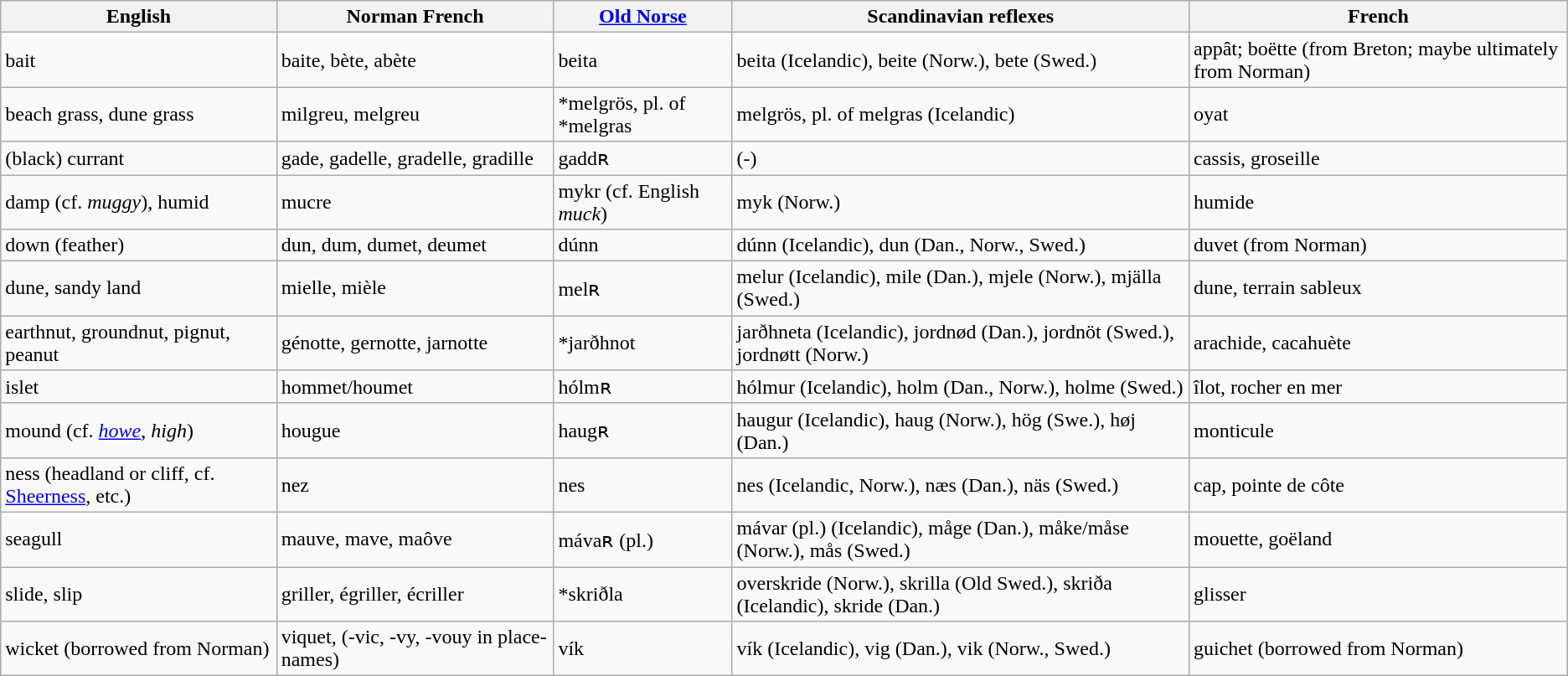<table class="wikitable">
<tr>
<th>English</th>
<th>Norman French</th>
<th><a href='#'>Old Norse</a></th>
<th>Scandinavian reflexes</th>
<th>French</th>
</tr>
<tr>
<td>bait</td>
<td>baite, bète, abète</td>
<td>beita</td>
<td>beita (Icelandic), beite (Norw.), bete (Swed.)</td>
<td>appât; boëtte (from Breton; maybe ultimately from Norman)</td>
</tr>
<tr>
<td>beach grass, dune grass</td>
<td>milgreu, melgreu</td>
<td>*melgrös, pl. of *melgras</td>
<td>melgrös, pl. of melgras (Icelandic)</td>
<td>oyat</td>
</tr>
<tr>
<td>(black) currant</td>
<td>gade, gadelle, gradelle, gradille</td>
<td>gaddʀ</td>
<td>(-)</td>
<td>cassis, groseille</td>
</tr>
<tr>
<td>damp (cf. <em>muggy</em>), humid</td>
<td>mucre</td>
<td>mykr (cf. English <em>muck</em>)</td>
<td>myk (Norw.)</td>
<td>humide</td>
</tr>
<tr>
<td>down (feather)</td>
<td>dun, dum, dumet, deumet</td>
<td>dúnn</td>
<td>dúnn (Icelandic), dun (Dan., Norw., Swed.)</td>
<td>duvet (from Norman)</td>
</tr>
<tr>
<td>dune, sandy land</td>
<td>mielle, mièle</td>
<td>melʀ</td>
<td>melur (Icelandic), mile (Dan.), mjele (Norw.), mjälla (Swed.)</td>
<td>dune, terrain sableux</td>
</tr>
<tr>
<td>earthnut, groundnut, pignut, peanut</td>
<td>génotte, gernotte, jarnotte</td>
<td>*jarðhnot</td>
<td>jarðhneta (Icelandic), jordnød (Dan.), jordnöt (Swed.), jordnøtt (Norw.)</td>
<td>arachide, cacahuète</td>
</tr>
<tr>
<td>islet</td>
<td>hommet/houmet</td>
<td>hólmʀ</td>
<td>hólmur (Icelandic), holm (Dan., Norw.), holme (Swed.)</td>
<td>îlot, rocher en mer</td>
</tr>
<tr>
<td>mound (cf. <em><a href='#'>howe</a></em>, <em>high</em>)</td>
<td>hougue</td>
<td>haugʀ</td>
<td>haugur (Icelandic), haug (Norw.), hög (Swe.), høj (Dan.)</td>
<td>monticule</td>
</tr>
<tr>
<td>ness (headland or cliff, cf. <a href='#'>Sheerness</a>, etc.)</td>
<td>nez</td>
<td>nes</td>
<td>nes (Icelandic, Norw.), næs (Dan.), näs (Swed.)</td>
<td>cap, pointe de côte</td>
</tr>
<tr>
<td>seagull</td>
<td>mauve, mave, maôve</td>
<td>mávaʀ (pl.)</td>
<td>mávar (pl.) (Icelandic), måge (Dan.), måke/måse (Norw.), mås (Swed.)</td>
<td>mouette, goëland</td>
</tr>
<tr>
<td>slide, slip</td>
<td>griller, égriller, écriller</td>
<td>*skriðla</td>
<td>overskride (Norw.), skrilla (Old Swed.), skriða (Icelandic), skride (Dan.)</td>
<td>glisser</td>
</tr>
<tr>
<td>wicket (borrowed from Norman)</td>
<td>viquet, (-vic, -vy, -vouy in place-names)</td>
<td>vík</td>
<td>vík (Icelandic), vig (Dan.), vik (Norw., Swed.)</td>
<td>guichet (borrowed from Norman)</td>
</tr>
</table>
